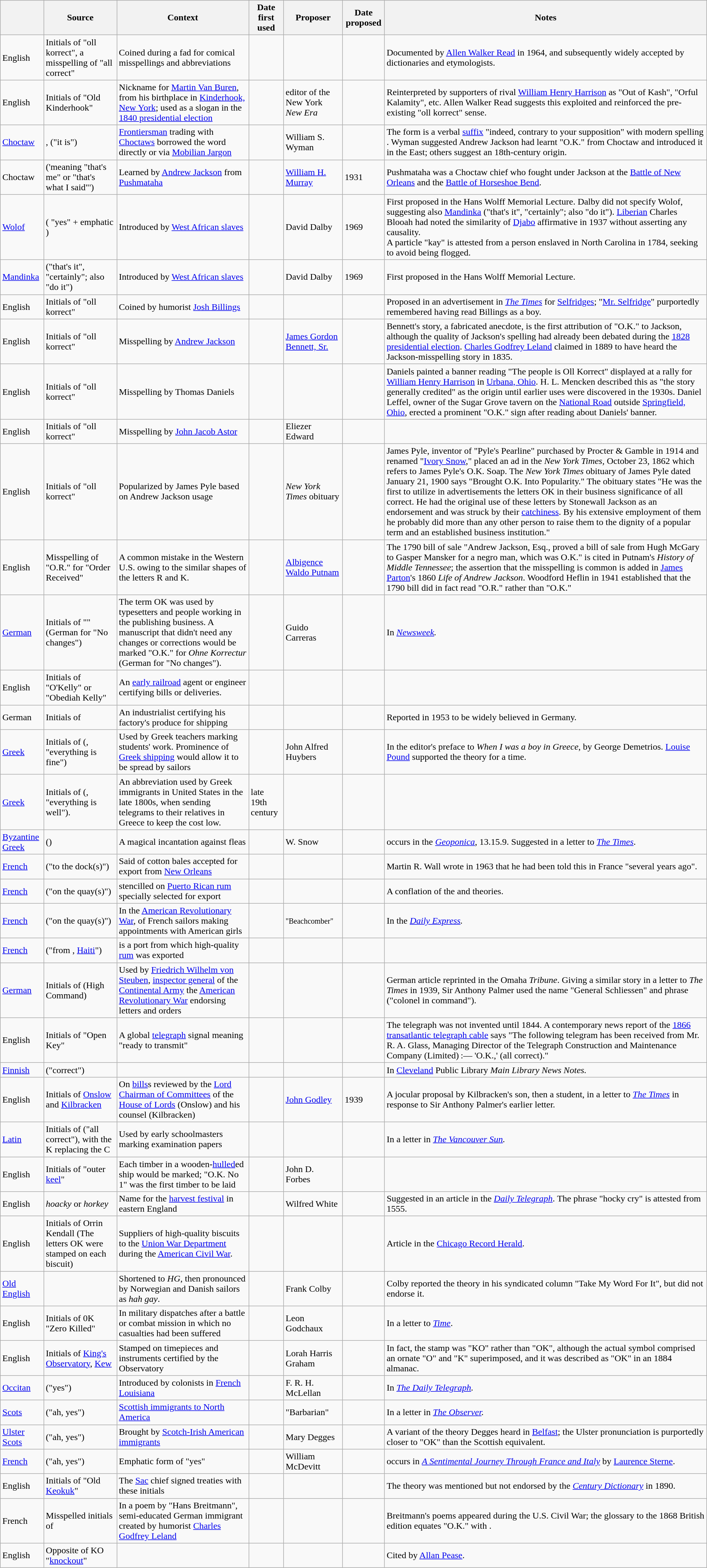<table class="wikitable sortable">
<tr>
<th></th>
<th>Source</th>
<th>Context</th>
<th>Date first used</th>
<th>Proposer</th>
<th>Date proposed</th>
<th>Notes</th>
</tr>
<tr>
<td>English</td>
<td>Initials of "oll korrect", a misspelling of "all correct"</td>
<td>Coined during a fad for comical misspellings and abbreviations</td>
<td></td>
<td></td>
<td></td>
<td>Documented by <a href='#'>Allen Walker Read</a> in 1964, and subsequently widely accepted by dictionaries and etymologists.</td>
</tr>
<tr>
<td>English</td>
<td>Initials of "Old Kinderhook"</td>
<td>Nickname for <a href='#'>Martin Van Buren</a>, from his birthplace in <a href='#'>Kinderhook, New York</a>; used as a slogan in the <a href='#'>1840 presidential election</a></td>
<td></td>
<td>editor of the New York <em>New Era</em></td>
<td></td>
<td>Reinterpreted by supporters of rival <a href='#'>William Henry Harrison</a> as "Out of Kash", "Orful Kalamity", etc. Allen Walker Read suggests this exploited and reinforced the pre-existing "oll korrect" sense.</td>
</tr>
<tr>
<td><a href='#'>Choctaw</a></td>
<td>,  ("it is")</td>
<td><a href='#'>Frontiersman</a> trading with <a href='#'>Choctaws</a> borrowed the word directly or via <a href='#'>Mobilian Jargon</a></td>
<td></td>
<td>William S. Wyman</td>
<td></td>
<td>The form is a verbal <a href='#'>suffix</a> "indeed, contrary to your supposition" with modern spelling . Wyman suggested Andrew Jackson had learnt "O.K." from Choctaw and introduced it in the East; others suggest an 18th-century origin.</td>
</tr>
<tr>
<td>Choctaw</td>
<td> ('meaning "that's me" or "that's what I said"')</td>
<td>Learned by <a href='#'>Andrew Jackson</a> from <a href='#'>Pushmataha</a></td>
<td></td>
<td><a href='#'>William H. Murray</a></td>
<td>1931</td>
<td>Pushmataha was a Choctaw chief who fought under Jackson at the <a href='#'>Battle of New Orleans</a> and the <a href='#'>Battle of Horseshoe Bend</a>.</td>
</tr>
<tr>
<td><a href='#'>Wolof</a></td>
<td> ( "yes" + emphatic )</td>
<td>Introduced by <a href='#'>West African slaves</a></td>
<td></td>
<td>David Dalby</td>
<td>1969</td>
<td>First proposed in the Hans Wolff Memorial Lecture. Dalby did not specify Wolof, suggesting also <a href='#'>Mandinka</a>  ("that's it", "certainly"; also "do it"). <a href='#'>Liberian</a> Charles Blooah had noted the similarity of <a href='#'>Djabo</a> affirmative  in 1937 without asserting any causality.<br>A particle "kay" is attested from a person enslaved in North Carolina in 1784, seeking to avoid being flogged.</td>
</tr>
<tr>
<td><a href='#'>Mandinka</a></td>
<td> ("that's it", "certainly"; also "do it")</td>
<td>Introduced by <a href='#'>West African slaves</a></td>
<td></td>
<td>David Dalby</td>
<td>1969</td>
<td>First proposed in the Hans Wolff Memorial Lecture.</td>
</tr>
<tr>
<td>English</td>
<td>Initials of "oll korrect"</td>
<td>Coined by humorist <a href='#'>Josh Billings</a></td>
<td></td>
<td></td>
<td></td>
<td>Proposed in an advertisement in <em><a href='#'>The Times</a></em> for <a href='#'>Selfridges</a>; "<a href='#'>Mr. Selfridge</a>" purportedly remembered having read Billings as a boy.</td>
</tr>
<tr>
<td>English</td>
<td>Initials of "oll korrect"</td>
<td>Misspelling by <a href='#'>Andrew Jackson</a></td>
<td></td>
<td><a href='#'>James Gordon Bennett, Sr.</a></td>
<td></td>
<td>Bennett's story, a fabricated anecdote, is the first attribution of "O.K." to Jackson, although the quality of Jackson's spelling had already been debated during the <a href='#'>1828 presidential election</a>. <a href='#'>Charles Godfrey Leland</a> claimed in 1889 to have heard the Jackson-misspelling story in 1835.</td>
</tr>
<tr>
<td>English</td>
<td>Initials of "oll korrect"</td>
<td>Misspelling by Thomas Daniels</td>
<td></td>
<td></td>
<td></td>
<td>Daniels painted a banner reading "The people is Oll Korrect" displayed at a rally for <a href='#'>William Henry Harrison</a> in <a href='#'>Urbana, Ohio</a>. H. L. Mencken described this as "the story generally credited" as the origin until earlier uses were discovered in the 1930s. Daniel Leffel, owner of the Sugar Grove tavern on the <a href='#'>National Road</a> outside <a href='#'>Springfield, Ohio</a>, erected a prominent "O.K." sign after reading about Daniels' banner.</td>
</tr>
<tr>
<td>English</td>
<td>Initials of "oll korrect"</td>
<td>Misspelling by <a href='#'>John Jacob Astor</a></td>
<td></td>
<td>Eliezer Edward</td>
<td></td>
<td></td>
</tr>
<tr>
<td>English</td>
<td>Initials of "oll korrect"</td>
<td>Popularized by James Pyle based on Andrew Jackson usage</td>
<td></td>
<td><em>New York Times</em> obituary</td>
<td></td>
<td>James Pyle, inventor of "Pyle's Pearline" purchased by Procter & Gamble in 1914 and renamed "<a href='#'>Ivory Snow</a>," placed an ad in the <em>New York Times,</em> October 23, 1862 which refers to James Pyle's O.K. Soap. The <em>New York Times</em> obituary of James Pyle dated January 21, 1900 says "Brought O.K. Into Popularity." The obituary states "He was the first to utilize in advertisements the letters OK in their business significance of all correct. He had the original use of these letters by Stonewall Jackson as an endorsement and was struck by their <a href='#'>catchiness</a>. By his extensive employment of them he probably did more than any other person to raise them to the dignity of a popular term and an established business institution."</td>
</tr>
<tr>
<td>English</td>
<td>Misspelling of "O.R." for "Order Received"</td>
<td>A common mistake in the Western U.S. owing to the similar shapes of the letters R and K.</td>
<td></td>
<td><a href='#'>Albigence Waldo Putnam</a></td>
<td></td>
<td>The 1790 bill of sale "Andrew Jackson, Esq., proved a bill of sale from Hugh McGary to Gasper Mansker for a negro man, which was O.K." is cited in Putnam's <em>History of Middle Tennessee</em>; the assertion that the misspelling is common is added in <a href='#'>James Parton</a>'s 1860 <em>Life of Andrew Jackson</em>. Woodford Heflin in 1941 established that the 1790 bill did in fact read "O.R." rather than "O.K."</td>
</tr>
<tr>
<td><a href='#'>German</a></td>
<td>Initials of "" (German for "No changes")</td>
<td>The term OK was used by typesetters and people working in the publishing business. A manuscript that didn't need any changes or corrections would be marked "O.K." for <em>Ohne Korrectur</em> (German for "No changes").</td>
<td></td>
<td>Guido Carreras</td>
<td></td>
<td>In <em><a href='#'>Newsweek</a>.</em></td>
</tr>
<tr>
<td>English</td>
<td>Initials of "O'Kelly" or "Obediah Kelly"</td>
<td>An <a href='#'>early railroad</a> agent or engineer certifying bills or deliveries.</td>
<td></td>
<td></td>
<td></td>
<td></td>
</tr>
<tr>
<td>German</td>
<td>Initials of </td>
<td>An industrialist certifying his factory's produce for shipping</td>
<td></td>
<td></td>
<td></td>
<td>Reported in 1953 to be widely believed in Germany.</td>
</tr>
<tr>
<td><a href='#'>Greek</a></td>
<td>Initials of  (, "everything is fine")</td>
<td>Used by Greek teachers marking students' work. Prominence of <a href='#'>Greek shipping</a> would allow it to be spread by sailors</td>
<td></td>
<td>John Alfred Huybers</td>
<td></td>
<td>In the editor's preface to <em>When I was a boy in Greece</em>, by George Demetrios. <a href='#'>Louise Pound</a> supported the theory for a time.</td>
</tr>
<tr>
<td><a href='#'>Greek</a></td>
<td>Initials of  (, "everything is well").</td>
<td>An abbreviation used by Greek immigrants in United States in the late 1800s, when sending telegrams to their relatives in Greece to keep the cost low.</td>
<td>late 19th century</td>
<td></td>
<td></td>
<td></td>
</tr>
<tr>
<td><a href='#'>Byzantine Greek</a></td>
<td> ()</td>
<td>A magical incantation against fleas</td>
<td></td>
<td>W. Snow</td>
<td></td>
<td> occurs in the <em><a href='#'>Geoponica</a></em>, 13.15.9. Suggested in a letter to <em><a href='#'>The Times</a></em>.</td>
</tr>
<tr>
<td><a href='#'>French</a></td>
<td> ("to the dock(s)")</td>
<td>Said of cotton bales accepted for export from <a href='#'>New Orleans</a></td>
<td></td>
<td></td>
<td></td>
<td>Martin R. Wall wrote in 1963 that he had been told this in France "several years ago".</td>
</tr>
<tr>
<td><a href='#'>French</a></td>
<td> ("on the quay(s)")</td>
<td>stencilled on <a href='#'>Puerto Rican rum</a> specially selected for export</td>
<td></td>
<td></td>
<td></td>
<td>A conflation of the  and  theories.</td>
</tr>
<tr>
<td><a href='#'>French</a></td>
<td> ("on the quay(s)")</td>
<td>In the <a href='#'>American Revolutionary War</a>, of French sailors making appointments with American girls</td>
<td></td>
<td><small>"Beachcomber"</small></td>
<td></td>
<td>In the <em><a href='#'>Daily Express</a>.</em></td>
</tr>
<tr>
<td><a href='#'>French</a></td>
<td> ("from , <a href='#'>Haiti</a>")</td>
<td> is a port from which high-quality <a href='#'>rum</a> was exported</td>
<td></td>
<td></td>
<td></td>
<td></td>
</tr>
<tr>
<td><a href='#'>German</a></td>
<td>Initials of  (High Command)</td>
<td>Used by <a href='#'>Friedrich Wilhelm von Steuben</a>, <a href='#'>inspector general</a> of the <a href='#'>Continental Army</a> the <a href='#'>American Revolutionary War</a> endorsing letters and orders</td>
<td></td>
<td></td>
<td></td>
<td>German article reprinted in the Omaha <em>Tribune</em>. Giving a similar story in a letter to <em>The Times</em> in 1939, Sir Anthony Palmer used the name "General Schliessen" and phrase  ("colonel in command").</td>
</tr>
<tr>
<td>English</td>
<td>Initials of "Open Key"</td>
<td>A global <a href='#'>telegraph</a> signal meaning "ready to transmit"</td>
<td></td>
<td></td>
<td></td>
<td>The telegraph was not invented until 1844. A contemporary news report of the <a href='#'>1866 transatlantic telegraph cable</a> says "The following telegram has been received from Mr. R. A. Glass, Managing Director of the Telegraph Construction and Maintenance Company (Limited) :— 'O.K.,' (all correct)."</td>
</tr>
<tr>
<td><a href='#'>Finnish</a></td>
<td> ("correct")</td>
<td></td>
<td></td>
<td></td>
<td></td>
<td>In <a href='#'>Cleveland</a> Public Library <em>Main Library News Notes.</em></td>
</tr>
<tr>
<td>English</td>
<td>Initials of <a href='#'>Onslow</a> and <a href='#'>Kilbracken</a></td>
<td>On <a href='#'>bills</a>s reviewed by the <a href='#'>Lord Chairman of Committees</a> of the <a href='#'>House of Lords</a> (Onslow) and his counsel (Kilbracken)</td>
<td></td>
<td><a href='#'>John Godley</a></td>
<td>1939</td>
<td>A jocular proposal by Kilbracken's son, then a student, in a letter to <em><a href='#'>The Times</a></em> in response to Sir Anthony Palmer's earlier letter.</td>
</tr>
<tr>
<td><a href='#'>Latin</a></td>
<td>Initials of  ("all correct"), with the K replacing the C</td>
<td>Used by early schoolmasters marking examination papers</td>
<td></td>
<td></td>
<td></td>
<td>In a letter in <em><a href='#'>The Vancouver Sun</a>.</em></td>
</tr>
<tr>
<td>English</td>
<td>Initials of "outer <a href='#'>keel</a>"</td>
<td>Each timber in a wooden-<a href='#'>hulled</a>ed ship would be marked; "O.K. No 1" was the first timber to be laid</td>
<td></td>
<td>John D. Forbes</td>
<td></td>
<td></td>
</tr>
<tr>
<td>English</td>
<td><em>hoacky</em> or <em>horkey</em></td>
<td>Name for the <a href='#'>harvest festival</a> in eastern England</td>
<td></td>
<td>Wilfred White</td>
<td></td>
<td>Suggested in an article in the <em><a href='#'>Daily Telegraph</a></em>. The phrase "hocky cry" is attested from 1555.</td>
</tr>
<tr>
<td>English</td>
<td>Initials of Orrin Kendall (The letters OK were stamped on each biscuit)</td>
<td>Suppliers of high-quality biscuits to the <a href='#'>Union War Department</a> during the <a href='#'>American Civil War</a>.</td>
<td></td>
<td></td>
<td></td>
<td>Article in the <a href='#'>Chicago Record Herald</a>.</td>
</tr>
<tr>
<td><a href='#'>Old English</a></td>
<td> </td>
<td>Shortened to <em>HG</em>, then pronounced by Norwegian and Danish sailors as <em>hah gay</em>.</td>
<td></td>
<td>Frank Colby</td>
<td></td>
<td>Colby reported the theory in his syndicated column "Take My Word For It", but did not endorse it.</td>
</tr>
<tr>
<td>English</td>
<td>Initials of 0K "Zero Killed"</td>
<td>In military dispatches after a battle or combat mission in which no casualties had been suffered</td>
<td></td>
<td>Leon Godchaux</td>
<td></td>
<td>In a letter to <em><a href='#'>Time</a></em>.</td>
</tr>
<tr>
<td>English</td>
<td>Initials of <a href='#'>King's Observatory</a>, <a href='#'>Kew</a></td>
<td>Stamped on timepieces and instruments certified by the Observatory</td>
<td></td>
<td>Lorah Harris Graham</td>
<td></td>
<td>In fact, the stamp was "KO" rather than "OK", although the actual symbol comprised an ornate "O" and "K" superimposed, and it was described as "OK" in an 1884 almanac.</td>
</tr>
<tr>
<td><a href='#'>Occitan</a></td>
<td> ("yes")</td>
<td>Introduced by colonists in <a href='#'>French Louisiana</a></td>
<td></td>
<td>F. R. H. McLellan</td>
<td></td>
<td>In <em><a href='#'>The Daily Telegraph</a>.</em></td>
</tr>
<tr>
<td><a href='#'>Scots</a></td>
<td> ("ah, yes")</td>
<td><a href='#'>Scottish immigrants to North America</a></td>
<td></td>
<td>"Barbarian"</td>
<td></td>
<td>In a letter in <em><a href='#'>The Observer</a>.</em></td>
</tr>
<tr>
<td><a href='#'>Ulster Scots</a></td>
<td> ("ah, yes")</td>
<td>Brought by <a href='#'>Scotch-Irish American immigrants</a></td>
<td></td>
<td>Mary Degges</td>
<td></td>
<td>A variant of the  theory Degges heard in <a href='#'>Belfast</a>; the Ulster pronunciation is purportedly closer to "OK" than the Scottish equivalent.</td>
</tr>
<tr>
<td><a href='#'>French</a></td>
<td> ("ah, yes")</td>
<td>Emphatic form of "yes"</td>
<td></td>
<td>William McDevitt</td>
<td></td>
<td> occurs in <em><a href='#'>A Sentimental Journey Through France and Italy</a></em> by <a href='#'>Laurence Sterne</a>.</td>
</tr>
<tr>
<td>English</td>
<td>Initials of "Old <a href='#'>Keokuk</a>"</td>
<td>The <a href='#'>Sac</a> chief signed treaties with these initials</td>
<td></td>
<td></td>
<td></td>
<td>The theory was mentioned but not endorsed by the <em><a href='#'>Century Dictionary</a></em> in 1890.</td>
</tr>
<tr>
<td>French</td>
<td>Misspelled initials of </td>
<td>In a poem by "Hans Breitmann", semi-educated German immigrant created by humorist <a href='#'>Charles Godfrey Leland</a></td>
<td></td>
<td></td>
<td></td>
<td>Breitmann's poems appeared during the U.S. Civil War; the glossary to the 1868 British edition equates "O.K." with .</td>
</tr>
<tr>
<td>English</td>
<td>Opposite of KO "<a href='#'>knockout</a>"</td>
<td></td>
<td></td>
<td></td>
<td></td>
<td>Cited by <a href='#'>Allan Pease</a>.</td>
</tr>
</table>
